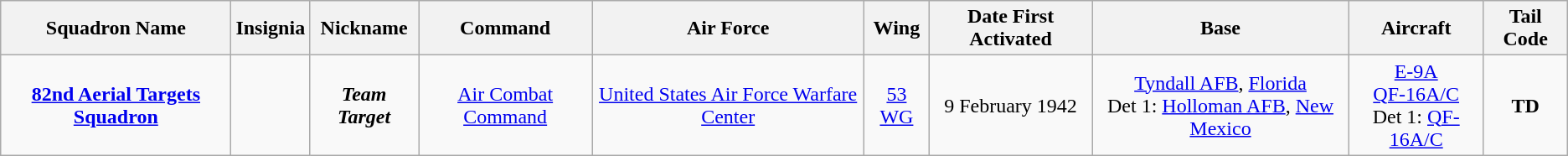<table class="wikitable sortable" style="text-align:center;">
<tr>
<th>Squadron Name</th>
<th>Insignia</th>
<th>Nickname</th>
<th>Command</th>
<th>Air Force</th>
<th>Wing</th>
<th>Date First Activated</th>
<th>Base</th>
<th>Aircraft</th>
<th>Tail Code</th>
</tr>
<tr>
<td><strong><a href='#'>82nd Aerial Targets Squadron</a></strong></td>
<td></td>
<td><strong><em>Team Target</em></strong></td>
<td><a href='#'>Air Combat Command</a></td>
<td><a href='#'>United States Air Force Warfare Center</a></td>
<td><a href='#'>53 WG</a></td>
<td>9 February 1942</td>
<td><a href='#'>Tyndall AFB</a>, <a href='#'>Florida</a><br>Det 1: <a href='#'>Holloman AFB</a>, <a href='#'>New Mexico</a></td>
<td><a href='#'>E-9A</a><br><a href='#'>QF-16A/C</a><br>Det 1: <a href='#'>QF-16A/C</a></td>
<td><strong>TD</strong></td>
</tr>
</table>
